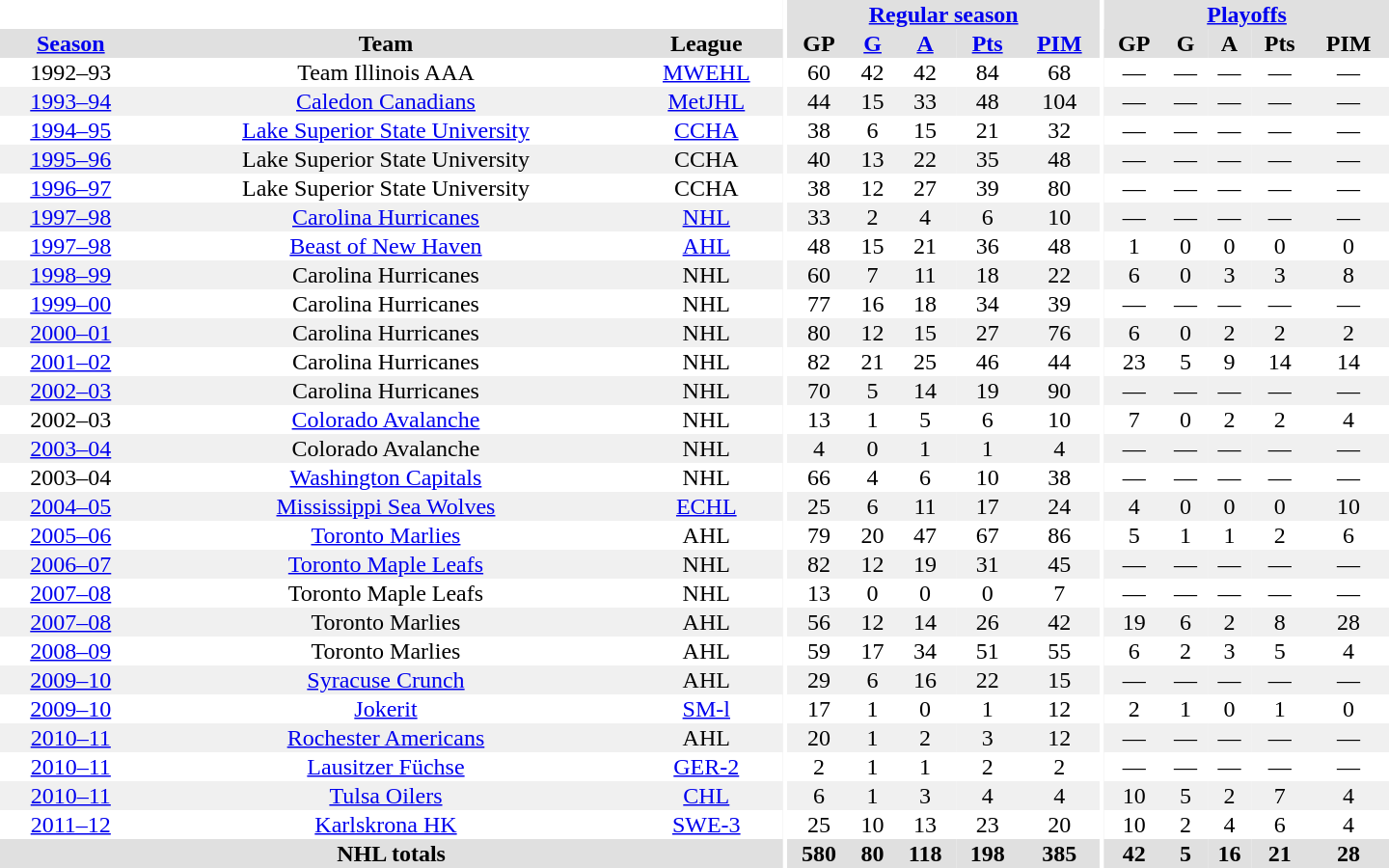<table border="0" cellpadding="1" cellspacing="0" style="text-align:center; width:60em">
<tr bgcolor="#e0e0e0">
<th colspan="3" bgcolor="#ffffff"></th>
<th rowspan="100" bgcolor="#ffffff"></th>
<th colspan="5"><a href='#'>Regular season</a></th>
<th rowspan="100" bgcolor="#ffffff"></th>
<th colspan="5"><a href='#'>Playoffs</a></th>
</tr>
<tr bgcolor="#e0e0e0">
<th><a href='#'>Season</a></th>
<th>Team</th>
<th>League</th>
<th>GP</th>
<th><a href='#'>G</a></th>
<th><a href='#'>A</a></th>
<th><a href='#'>Pts</a></th>
<th><a href='#'>PIM</a></th>
<th>GP</th>
<th>G</th>
<th>A</th>
<th>Pts</th>
<th>PIM</th>
</tr>
<tr>
<td>1992–93</td>
<td>Team Illinois AAA</td>
<td><a href='#'>MWEHL</a></td>
<td>60</td>
<td>42</td>
<td>42</td>
<td>84</td>
<td>68</td>
<td>—</td>
<td>—</td>
<td>—</td>
<td>—</td>
<td>—</td>
</tr>
<tr bgcolor="#f0f0f0">
<td><a href='#'>1993–94</a></td>
<td><a href='#'>Caledon Canadians</a></td>
<td><a href='#'>MetJHL</a></td>
<td>44</td>
<td>15</td>
<td>33</td>
<td>48</td>
<td>104</td>
<td>—</td>
<td>—</td>
<td>—</td>
<td>—</td>
<td>—</td>
</tr>
<tr>
<td><a href='#'>1994–95</a></td>
<td><a href='#'>Lake Superior State University</a></td>
<td><a href='#'>CCHA</a></td>
<td>38</td>
<td>6</td>
<td>15</td>
<td>21</td>
<td>32</td>
<td>—</td>
<td>—</td>
<td>—</td>
<td>—</td>
<td>—</td>
</tr>
<tr bgcolor="#f0f0f0">
<td><a href='#'>1995–96</a></td>
<td>Lake Superior State University</td>
<td>CCHA</td>
<td>40</td>
<td>13</td>
<td>22</td>
<td>35</td>
<td>48</td>
<td>—</td>
<td>—</td>
<td>—</td>
<td>—</td>
<td>—</td>
</tr>
<tr>
<td><a href='#'>1996–97</a></td>
<td>Lake Superior State University</td>
<td>CCHA</td>
<td>38</td>
<td>12</td>
<td>27</td>
<td>39</td>
<td>80</td>
<td>—</td>
<td>—</td>
<td>—</td>
<td>—</td>
<td>—</td>
</tr>
<tr bgcolor="#f0f0f0">
<td><a href='#'>1997–98</a></td>
<td><a href='#'>Carolina Hurricanes</a></td>
<td><a href='#'>NHL</a></td>
<td>33</td>
<td>2</td>
<td>4</td>
<td>6</td>
<td>10</td>
<td>—</td>
<td>—</td>
<td>—</td>
<td>—</td>
<td>—</td>
</tr>
<tr>
<td><a href='#'>1997–98</a></td>
<td><a href='#'>Beast of New Haven</a></td>
<td><a href='#'>AHL</a></td>
<td>48</td>
<td>15</td>
<td>21</td>
<td>36</td>
<td>48</td>
<td>1</td>
<td>0</td>
<td>0</td>
<td>0</td>
<td>0</td>
</tr>
<tr bgcolor="#f0f0f0">
<td><a href='#'>1998–99</a></td>
<td>Carolina Hurricanes</td>
<td>NHL</td>
<td>60</td>
<td>7</td>
<td>11</td>
<td>18</td>
<td>22</td>
<td>6</td>
<td>0</td>
<td>3</td>
<td>3</td>
<td>8</td>
</tr>
<tr>
<td><a href='#'>1999–00</a></td>
<td>Carolina Hurricanes</td>
<td>NHL</td>
<td>77</td>
<td>16</td>
<td>18</td>
<td>34</td>
<td>39</td>
<td>—</td>
<td>—</td>
<td>—</td>
<td>—</td>
<td>—</td>
</tr>
<tr bgcolor="#f0f0f0">
<td><a href='#'>2000–01</a></td>
<td>Carolina Hurricanes</td>
<td>NHL</td>
<td>80</td>
<td>12</td>
<td>15</td>
<td>27</td>
<td>76</td>
<td>6</td>
<td>0</td>
<td>2</td>
<td>2</td>
<td>2</td>
</tr>
<tr>
<td><a href='#'>2001–02</a></td>
<td>Carolina Hurricanes</td>
<td>NHL</td>
<td>82</td>
<td>21</td>
<td>25</td>
<td>46</td>
<td>44</td>
<td>23</td>
<td>5</td>
<td>9</td>
<td>14</td>
<td>14</td>
</tr>
<tr bgcolor="#f0f0f0">
<td><a href='#'>2002–03</a></td>
<td>Carolina Hurricanes</td>
<td>NHL</td>
<td>70</td>
<td>5</td>
<td>14</td>
<td>19</td>
<td>90</td>
<td>—</td>
<td>—</td>
<td>—</td>
<td>—</td>
<td>—</td>
</tr>
<tr>
<td>2002–03</td>
<td><a href='#'>Colorado Avalanche</a></td>
<td>NHL</td>
<td>13</td>
<td>1</td>
<td>5</td>
<td>6</td>
<td>10</td>
<td>7</td>
<td>0</td>
<td>2</td>
<td>2</td>
<td>4</td>
</tr>
<tr bgcolor="#f0f0f0">
<td><a href='#'>2003–04</a></td>
<td>Colorado Avalanche</td>
<td>NHL</td>
<td>4</td>
<td>0</td>
<td>1</td>
<td>1</td>
<td>4</td>
<td>—</td>
<td>—</td>
<td>—</td>
<td>—</td>
<td>—</td>
</tr>
<tr>
<td>2003–04</td>
<td><a href='#'>Washington Capitals</a></td>
<td>NHL</td>
<td>66</td>
<td>4</td>
<td>6</td>
<td>10</td>
<td>38</td>
<td>—</td>
<td>—</td>
<td>—</td>
<td>—</td>
<td>—</td>
</tr>
<tr bgcolor="#f0f0f0">
<td><a href='#'>2004–05</a></td>
<td><a href='#'>Mississippi Sea Wolves</a></td>
<td><a href='#'>ECHL</a></td>
<td>25</td>
<td>6</td>
<td>11</td>
<td>17</td>
<td>24</td>
<td>4</td>
<td>0</td>
<td>0</td>
<td>0</td>
<td>10</td>
</tr>
<tr>
<td><a href='#'>2005–06</a></td>
<td><a href='#'>Toronto Marlies</a></td>
<td>AHL</td>
<td>79</td>
<td>20</td>
<td>47</td>
<td>67</td>
<td>86</td>
<td>5</td>
<td>1</td>
<td>1</td>
<td>2</td>
<td>6</td>
</tr>
<tr bgcolor="#f0f0f0">
<td><a href='#'>2006–07</a></td>
<td><a href='#'>Toronto Maple Leafs</a></td>
<td>NHL</td>
<td>82</td>
<td>12</td>
<td>19</td>
<td>31</td>
<td>45</td>
<td>—</td>
<td>—</td>
<td>—</td>
<td>—</td>
<td>—</td>
</tr>
<tr>
<td><a href='#'>2007–08</a></td>
<td>Toronto Maple Leafs</td>
<td>NHL</td>
<td>13</td>
<td>0</td>
<td>0</td>
<td>0</td>
<td>7</td>
<td>—</td>
<td>—</td>
<td>—</td>
<td>—</td>
<td>—</td>
</tr>
<tr bgcolor="#f0f0f0">
<td><a href='#'>2007–08</a></td>
<td>Toronto Marlies</td>
<td>AHL</td>
<td>56</td>
<td>12</td>
<td>14</td>
<td>26</td>
<td>42</td>
<td>19</td>
<td>6</td>
<td>2</td>
<td>8</td>
<td>28</td>
</tr>
<tr>
<td><a href='#'>2008–09</a></td>
<td>Toronto Marlies</td>
<td>AHL</td>
<td>59</td>
<td>17</td>
<td>34</td>
<td>51</td>
<td>55</td>
<td>6</td>
<td>2</td>
<td>3</td>
<td>5</td>
<td>4</td>
</tr>
<tr bgcolor="#f0f0f0">
<td><a href='#'>2009–10</a></td>
<td><a href='#'>Syracuse Crunch</a></td>
<td>AHL</td>
<td>29</td>
<td>6</td>
<td>16</td>
<td>22</td>
<td>15</td>
<td>—</td>
<td>—</td>
<td>—</td>
<td>—</td>
<td>—</td>
</tr>
<tr>
<td><a href='#'>2009–10</a></td>
<td><a href='#'>Jokerit</a></td>
<td><a href='#'>SM-l</a></td>
<td>17</td>
<td>1</td>
<td>0</td>
<td>1</td>
<td>12</td>
<td>2</td>
<td>1</td>
<td>0</td>
<td>1</td>
<td>0</td>
</tr>
<tr bgcolor="#f0f0f0">
<td><a href='#'>2010–11</a></td>
<td><a href='#'>Rochester Americans</a></td>
<td>AHL</td>
<td>20</td>
<td>1</td>
<td>2</td>
<td>3</td>
<td>12</td>
<td>—</td>
<td>—</td>
<td>—</td>
<td>—</td>
<td>—</td>
</tr>
<tr>
<td><a href='#'>2010–11</a></td>
<td><a href='#'>Lausitzer Füchse</a></td>
<td><a href='#'>GER-2</a></td>
<td>2</td>
<td>1</td>
<td>1</td>
<td>2</td>
<td>2</td>
<td>—</td>
<td>—</td>
<td>—</td>
<td>—</td>
<td>—</td>
</tr>
<tr bgcolor="#f0f0f0">
<td><a href='#'>2010–11</a></td>
<td><a href='#'>Tulsa Oilers</a></td>
<td><a href='#'>CHL</a></td>
<td>6</td>
<td>1</td>
<td>3</td>
<td>4</td>
<td>4</td>
<td>10</td>
<td>5</td>
<td>2</td>
<td>7</td>
<td>4</td>
</tr>
<tr>
<td><a href='#'>2011–12</a></td>
<td><a href='#'>Karlskrona HK</a></td>
<td><a href='#'>SWE-3</a></td>
<td>25</td>
<td>10</td>
<td>13</td>
<td>23</td>
<td>20</td>
<td>10</td>
<td>2</td>
<td>4</td>
<td>6</td>
<td>4</td>
</tr>
<tr bgcolor="#e0e0e0">
<th colspan="3">NHL totals</th>
<th>580</th>
<th>80</th>
<th>118</th>
<th>198</th>
<th>385</th>
<th>42</th>
<th>5</th>
<th>16</th>
<th>21</th>
<th>28</th>
</tr>
</table>
